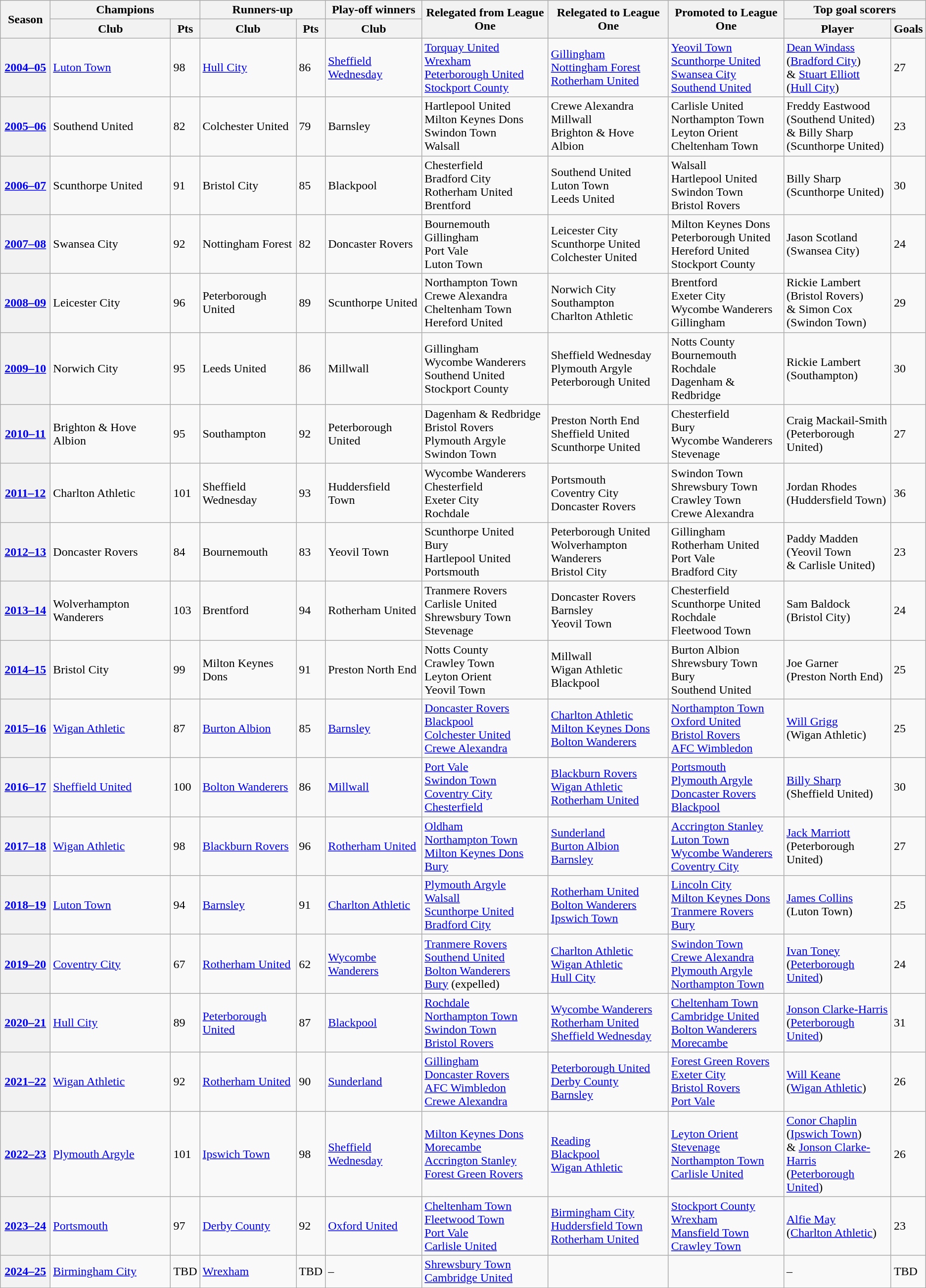<table class="wikitable" style="text-align:left; font-size:100%;">
<tr>
<th class="unsortable" style="width:60px;" rowspan=2>Season</th>
<th colspan=2>Champions</th>
<th colspan=2>Runners-up</th>
<th colspan=1>Play-off winners</th>
<th rowspan=2>Relegated from League One</th>
<th rowspan=2>Relegated to League One</th>
<th rowspan=2>Promoted to League One</th>
<th colspan=2>Top goal scorers</th>
</tr>
<tr>
<th>Club</th>
<th>Pts</th>
<th>Club</th>
<th>Pts</th>
<th>Club</th>
<th>Player</th>
<th>Goals</th>
</tr>
<tr>
<th><a href='#'>2004–05</a></th>
<td><a href='#'>Luton Town</a></td>
<td>98</td>
<td><a href='#'>Hull City</a></td>
<td>86</td>
<td><a href='#'>Sheffield Wednesday</a></td>
<td><a href='#'>Torquay United</a><br><a href='#'>Wrexham</a><br><a href='#'>Peterborough United</a><br><a href='#'>Stockport County</a></td>
<td><a href='#'>Gillingham</a><br><a href='#'>Nottingham Forest</a><br><a href='#'>Rotherham United</a></td>
<td><a href='#'>Yeovil Town</a><br><a href='#'>Scunthorpe United</a><br><a href='#'>Swansea City</a><br><a href='#'>Southend United</a></td>
<td><a href='#'>Dean Windass</a><br>(<a href='#'>Bradford City</a>)<br>& <a href='#'>Stuart Elliott</a><br>(<a href='#'>Hull City</a>)</td>
<td>27</td>
</tr>
<tr>
<th><a href='#'>2005–06</a></th>
<td>Southend United</td>
<td>82</td>
<td>Colchester United</td>
<td>79</td>
<td>Barnsley</td>
<td>Hartlepool United<br>Milton Keynes Dons<br>Swindon Town<br>Walsall</td>
<td>Crewe Alexandra<br>Millwall<br>Brighton & Hove Albion</td>
<td>Carlisle United<br>Northampton Town<br>Leyton Orient<br>Cheltenham Town</td>
<td>Freddy Eastwood<br>(Southend United)<br>& Billy Sharp<br>(Scunthorpe United)</td>
<td>23</td>
</tr>
<tr>
<th><a href='#'>2006–07</a></th>
<td>Scunthorpe United</td>
<td>91</td>
<td>Bristol City</td>
<td>85</td>
<td>Blackpool</td>
<td>Chesterfield<br>Bradford City<br>Rotherham United<br>Brentford</td>
<td>Southend United<br>Luton Town<br>Leeds United</td>
<td>Walsall<br>Hartlepool United<br>Swindon Town<br>Bristol Rovers</td>
<td>Billy Sharp<br>(Scunthorpe United)</td>
<td>30</td>
</tr>
<tr>
<th><a href='#'>2007–08</a></th>
<td>Swansea City</td>
<td>92</td>
<td>Nottingham Forest</td>
<td>82</td>
<td>Doncaster Rovers</td>
<td>Bournemouth<br>Gillingham<br>Port Vale<br>Luton Town</td>
<td>Leicester City<br>Scunthorpe United<br>Colchester United</td>
<td>Milton Keynes Dons<br>Peterborough United<br>Hereford United<br>Stockport County</td>
<td>Jason Scotland<br>(Swansea City)</td>
<td>24</td>
</tr>
<tr>
<th><a href='#'>2008–09</a></th>
<td>Leicester City</td>
<td>96</td>
<td>Peterborough United</td>
<td>89</td>
<td>Scunthorpe United</td>
<td>Northampton Town<br>Crewe Alexandra<br>Cheltenham Town<br>Hereford United</td>
<td>Norwich City<br>Southampton<br>Charlton Athletic</td>
<td>Brentford<br>Exeter City<br>Wycombe Wanderers<br>Gillingham</td>
<td>Rickie Lambert<br>(Bristol Rovers)<br>& Simon Cox<br>(Swindon Town)</td>
<td>29</td>
</tr>
<tr>
<th><a href='#'>2009–10</a></th>
<td>Norwich City</td>
<td>95</td>
<td>Leeds United</td>
<td>86</td>
<td>Millwall</td>
<td>Gillingham<br>Wycombe Wanderers<br>Southend United<br>Stockport County</td>
<td>Sheffield Wednesday<br>Plymouth Argyle<br>Peterborough United</td>
<td>Notts County<br>Bournemouth<br>Rochdale<br>Dagenham & Redbridge</td>
<td>Rickie Lambert<br>(Southampton)</td>
<td>30</td>
</tr>
<tr>
<th><a href='#'>2010–11</a></th>
<td>Brighton & Hove Albion</td>
<td>95</td>
<td>Southampton</td>
<td>92</td>
<td>Peterborough United</td>
<td>Dagenham & Redbridge<br>Bristol Rovers<br>Plymouth Argyle<br>Swindon Town</td>
<td>Preston North End<br>Sheffield United<br>Scunthorpe United</td>
<td>Chesterfield<br>Bury<br>Wycombe Wanderers<br>Stevenage</td>
<td>Craig Mackail-Smith<br>(Peterborough United)</td>
<td>27</td>
</tr>
<tr>
<th><a href='#'>2011–12</a></th>
<td>Charlton Athletic</td>
<td>101</td>
<td>Sheffield Wednesday</td>
<td>93</td>
<td>Huddersfield Town</td>
<td>Wycombe Wanderers<br>Chesterfield<br>Exeter City<br>Rochdale</td>
<td>Portsmouth<br>Coventry City<br>Doncaster Rovers</td>
<td>Swindon Town<br>Shrewsbury Town<br>Crawley Town<br>Crewe Alexandra</td>
<td>Jordan Rhodes<br>(Huddersfield Town)</td>
<td>36</td>
</tr>
<tr>
<th><a href='#'>2012–13</a></th>
<td>Doncaster Rovers</td>
<td>84</td>
<td>Bournemouth</td>
<td>83</td>
<td>Yeovil Town</td>
<td>Scunthorpe United<br>Bury<br>Hartlepool United<br>Portsmouth</td>
<td>Peterborough United<br>Wolverhampton Wanderers<br>Bristol City</td>
<td>Gillingham<br>Rotherham United<br>Port Vale<br>Bradford City</td>
<td>Paddy Madden<br>(Yeovil Town<br>& Carlisle United)</td>
<td>23</td>
</tr>
<tr>
<th><a href='#'>2013–14</a></th>
<td>Wolverhampton Wanderers</td>
<td>103</td>
<td>Brentford</td>
<td>94</td>
<td>Rotherham United</td>
<td>Tranmere Rovers<br>Carlisle United<br>Shrewsbury Town<br>Stevenage</td>
<td>Doncaster Rovers<br>Barnsley<br>Yeovil Town</td>
<td>Chesterfield<br>Scunthorpe United<br>Rochdale<br>Fleetwood Town</td>
<td>Sam Baldock<br>(Bristol City)</td>
<td>24</td>
</tr>
<tr>
<th><a href='#'>2014–15</a></th>
<td>Bristol City</td>
<td>99</td>
<td>Milton Keynes Dons</td>
<td>91</td>
<td>Preston North End</td>
<td>Notts County<br>Crawley Town<br>Leyton Orient<br>Yeovil Town</td>
<td>Millwall<br>Wigan Athletic<br>Blackpool</td>
<td>Burton Albion<br>Shrewsbury Town<br>Bury<br>Southend United</td>
<td>Joe Garner<br>(Preston North End)</td>
<td>25</td>
</tr>
<tr>
<th><a href='#'>2015–16</a></th>
<td><a href='#'>Wigan Athletic</a></td>
<td>87</td>
<td><a href='#'>Burton Albion</a></td>
<td>85</td>
<td><a href='#'>Barnsley</a></td>
<td><a href='#'>Doncaster Rovers</a><br><a href='#'>Blackpool</a><br><a href='#'>Colchester United</a><br><a href='#'>Crewe Alexandra</a></td>
<td><a href='#'>Charlton Athletic</a><br><a href='#'>Milton Keynes Dons</a><br><a href='#'>Bolton Wanderers</a></td>
<td><a href='#'>Northampton Town</a><br><a href='#'>Oxford United</a><br><a href='#'>Bristol Rovers</a><br><a href='#'>AFC Wimbledon</a></td>
<td><a href='#'>Will Grigg</a><br>(Wigan Athletic)</td>
<td>25</td>
</tr>
<tr>
<th><a href='#'>2016–17</a></th>
<td><a href='#'>Sheffield United</a></td>
<td>100</td>
<td><a href='#'>Bolton Wanderers</a></td>
<td>86</td>
<td><a href='#'>Millwall</a></td>
<td><a href='#'>Port Vale</a><br><a href='#'>Swindon Town</a><br><a href='#'>Coventry City</a><br><a href='#'>Chesterfield</a></td>
<td><a href='#'>Blackburn Rovers</a><br><a href='#'>Wigan Athletic</a><br><a href='#'>Rotherham United</a></td>
<td><a href='#'>Portsmouth</a><br><a href='#'>Plymouth Argyle</a><br><a href='#'>Doncaster Rovers</a><br><a href='#'>Blackpool</a></td>
<td><a href='#'>Billy Sharp</a><br>(Sheffield United)</td>
<td>30</td>
</tr>
<tr>
<th><a href='#'>2017–18</a></th>
<td><a href='#'>Wigan Athletic</a></td>
<td>98</td>
<td><a href='#'>Blackburn Rovers</a></td>
<td>96</td>
<td><a href='#'>Rotherham United</a></td>
<td><a href='#'>Oldham</a><br><a href='#'>Northampton Town</a><br><a href='#'>Milton Keynes Dons</a><br><a href='#'>Bury</a></td>
<td><a href='#'>Sunderland</a><br><a href='#'>Burton Albion</a><br><a href='#'>Barnsley</a></td>
<td><a href='#'>Accrington Stanley</a><br><a href='#'>Luton Town</a><br><a href='#'>Wycombe Wanderers</a><br><a href='#'>Coventry City</a></td>
<td><a href='#'>Jack Marriott</a><br>(Peterborough United)</td>
<td>27</td>
</tr>
<tr>
<th><a href='#'>2018–19</a></th>
<td><a href='#'>Luton Town</a></td>
<td>94</td>
<td><a href='#'>Barnsley</a></td>
<td>91</td>
<td><a href='#'>Charlton Athletic</a></td>
<td><a href='#'>Plymouth Argyle</a><br><a href='#'>Walsall</a><br><a href='#'>Scunthorpe United</a><br><a href='#'>Bradford City</a></td>
<td><a href='#'>Rotherham United</a><br><a href='#'>Bolton Wanderers</a><br><a href='#'>Ipswich Town</a></td>
<td><a href='#'>Lincoln City</a><br><a href='#'>Milton Keynes Dons</a><br><a href='#'>Tranmere Rovers</a><br><a href='#'>Bury</a></td>
<td><a href='#'>James Collins</a><br>(Luton Town)</td>
<td>25</td>
</tr>
<tr>
<th><a href='#'>2019–20</a></th>
<td><a href='#'>Coventry City</a></td>
<td>67</td>
<td><a href='#'>Rotherham United</a></td>
<td>62</td>
<td><a href='#'>Wycombe Wanderers</a></td>
<td><a href='#'>Tranmere Rovers</a><br><a href='#'>Southend United</a><br><a href='#'>Bolton Wanderers</a><br><a href='#'>Bury</a> (expelled)</td>
<td><a href='#'>Charlton Athletic</a><br><a href='#'>Wigan Athletic</a><br><a href='#'>Hull City</a></td>
<td><a href='#'>Swindon Town</a><br><a href='#'>Crewe Alexandra</a><br><a href='#'>Plymouth Argyle</a><br><a href='#'>Northampton Town</a></td>
<td><a href='#'>Ivan Toney</a><br>(<a href='#'>Peterborough United</a>)</td>
<td>24</td>
</tr>
<tr>
<th><a href='#'>2020–21</a></th>
<td><a href='#'>Hull City</a></td>
<td>89</td>
<td><a href='#'>Peterborough United</a></td>
<td>87</td>
<td><a href='#'>Blackpool</a></td>
<td><a href='#'>Rochdale</a><br><a href='#'>Northampton Town</a><br><a href='#'>Swindon Town</a><br><a href='#'>Bristol Rovers</a></td>
<td><a href='#'>Wycombe Wanderers</a><br><a href='#'>Rotherham United</a><br><a href='#'>Sheffield Wednesday</a></td>
<td><a href='#'>Cheltenham Town</a><br><a href='#'>Cambridge United</a><br><a href='#'>Bolton Wanderers</a><br><a href='#'>Morecambe</a></td>
<td><a href='#'>Jonson Clarke-Harris</a><br>(<a href='#'>Peterborough United</a>)</td>
<td>31</td>
</tr>
<tr>
<th><a href='#'>2021–22</a></th>
<td><a href='#'>Wigan Athletic</a></td>
<td>92</td>
<td><a href='#'>Rotherham United</a></td>
<td>90</td>
<td><a href='#'>Sunderland</a></td>
<td><a href='#'>Gillingham</a><br><a href='#'>Doncaster Rovers</a><br><a href='#'>AFC Wimbledon</a><br><a href='#'>Crewe Alexandra</a></td>
<td><a href='#'>Peterborough United</a><br><a href='#'>Derby County</a><br><a href='#'>Barnsley</a></td>
<td><a href='#'>Forest Green Rovers</a><br><a href='#'>Exeter City</a><br><a href='#'>Bristol Rovers</a><br><a href='#'>Port Vale</a></td>
<td><a href='#'>Will Keane</a><br>(<a href='#'>Wigan Athletic</a>)</td>
<td>26</td>
</tr>
<tr>
<th><a href='#'>2022–23</a></th>
<td><a href='#'>Plymouth Argyle</a></td>
<td>101</td>
<td><a href='#'>Ipswich Town</a></td>
<td>98</td>
<td><a href='#'>Sheffield Wednesday</a></td>
<td><a href='#'>Milton Keynes Dons</a><br><a href='#'>Morecambe</a><br><a href='#'>Accrington Stanley</a><br><a href='#'>Forest Green Rovers</a></td>
<td><a href='#'>Reading</a><br><a href='#'>Blackpool</a><br><a href='#'>Wigan Athletic</a></td>
<td><a href='#'>Leyton Orient</a><br><a href='#'>Stevenage</a><br><a href='#'>Northampton Town</a><br><a href='#'>Carlisle United</a></td>
<td><a href='#'>Conor Chaplin</a><br>(<a href='#'>Ipswich Town</a>)<br>& <a href='#'>Jonson Clarke-Harris</a><br>(<a href='#'>Peterborough United</a>)</td>
<td>26</td>
</tr>
<tr>
<th><a href='#'>2023–24</a></th>
<td><a href='#'>Portsmouth</a></td>
<td>97</td>
<td><a href='#'>Derby County</a></td>
<td>92</td>
<td><a href='#'>Oxford United</a></td>
<td><a href='#'>Cheltenham Town</a><br><a href='#'>Fleetwood Town</a><br><a href='#'>Port Vale</a><br><a href='#'>Carlisle United</a></td>
<td><a href='#'>Birmingham City</a><br><a href='#'>Huddersfield Town</a><br><a href='#'>Rotherham United</a></td>
<td><a href='#'>Stockport County</a><br><a href='#'>Wrexham</a><br><a href='#'>Mansfield Town</a><br><a href='#'>Crawley Town</a></td>
<td><a href='#'>Alfie May</a><br>(<a href='#'>Charlton Athletic</a>)</td>
<td>23</td>
</tr>
<tr>
<th><a href='#'>2024–25</a></th>
<td><a href='#'>Birmingham City</a></td>
<td>TBD</td>
<td><a href='#'>Wrexham</a></td>
<td>TBD</td>
<td>–</td>
<td><a href='#'>Shrewsbury Town</a><br><a href='#'>Cambridge United</a></td>
<td></td>
<td></td>
<td>–</td>
<td>TBD</td>
</tr>
</table>
